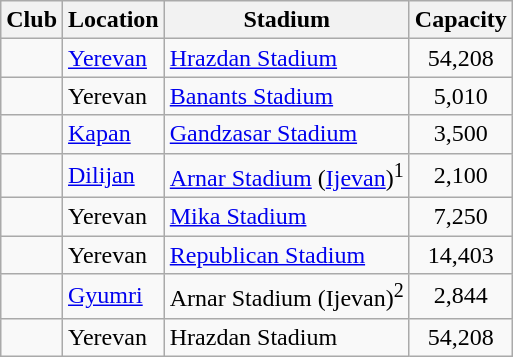<table class="wikitable sortable">
<tr>
<th>Club</th>
<th>Location</th>
<th>Stadium</th>
<th>Capacity</th>
</tr>
<tr>
<td></td>
<td><a href='#'>Yerevan</a></td>
<td><a href='#'>Hrazdan Stadium</a></td>
<td align="center">54,208</td>
</tr>
<tr>
<td></td>
<td>Yerevan</td>
<td><a href='#'>Banants Stadium</a></td>
<td align="center">5,010</td>
</tr>
<tr>
<td></td>
<td><a href='#'>Kapan</a></td>
<td><a href='#'>Gandzasar Stadium</a></td>
<td align="center">3,500</td>
</tr>
<tr>
<td></td>
<td><a href='#'>Dilijan</a></td>
<td><a href='#'>Arnar Stadium</a> (<a href='#'>Ijevan</a>)<sup>1</sup></td>
<td align="center">2,100</td>
</tr>
<tr>
<td></td>
<td>Yerevan</td>
<td><a href='#'>Mika Stadium</a></td>
<td align="center">7,250</td>
</tr>
<tr>
<td></td>
<td>Yerevan</td>
<td><a href='#'>Republican Stadium</a></td>
<td align="center">14,403</td>
</tr>
<tr>
<td></td>
<td><a href='#'>Gyumri</a></td>
<td>Arnar Stadium (Ijevan)<sup>2</sup></td>
<td align="center">2,844</td>
</tr>
<tr>
<td></td>
<td>Yerevan</td>
<td>Hrazdan Stadium</td>
<td align="center">54,208</td>
</tr>
</table>
